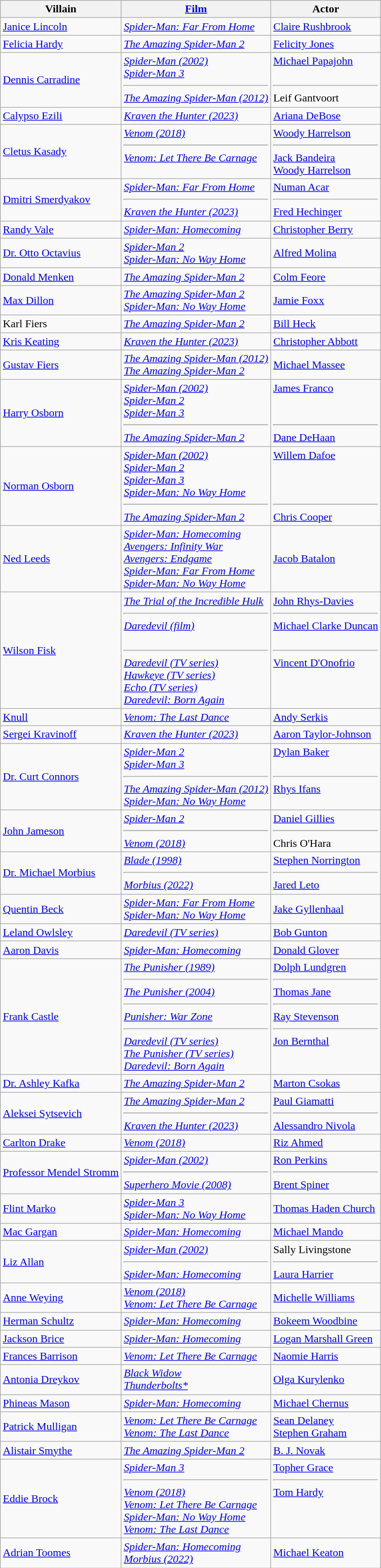<table class="wikitable sortable">
<tr>
<th>Villain</th>
<th><a href='#'>Film</a></th>
<th>Actor</th>
</tr>
<tr>
<td><a href='#'>Janice Lincoln<br></a></td>
<td><em><a href='#'>Spider-Man: Far From Home</a></em></td>
<td><a href='#'>Claire Rushbrook</a></td>
</tr>
<tr>
<td><a href='#'>Felicia Hardy<br></a></td>
<td><em><a href='#'>The Amazing Spider-Man 2</a></em></td>
<td><a href='#'>Felicity Jones</a></td>
</tr>
<tr>
<td><a href='#'>Dennis Carradine<br></a></td>
<td><em><a href='#'>Spider-Man (2002)</a></em><br><em><a href='#'>Spider-Man 3</a></em><hr><em><a href='#'>The Amazing Spider-Man (2012)</a></em></td>
<td><a href='#'>Michael Papajohn</a><br><br><hr>Leif Gantvoort<br></td>
</tr>
<tr>
<td><a href='#'>Calypso Ezili<br></a></td>
<td><em><a href='#'>Kraven the Hunter (2023)</a></em></td>
<td><a href='#'>Ariana DeBose</a></td>
</tr>
<tr>
<td><a href='#'>Cletus Kasady</a><br><a href='#'></a></td>
<td><em><a href='#'>Venom (2018)</a></em><hr><em><a href='#'>Venom: Let There Be Carnage</a></em><br><br></td>
<td><a href='#'>Woody Harrelson</a><hr><a href='#'>Jack Bandeira</a><br><a href='#'>Woody Harrelson</a></td>
</tr>
<tr>
<td><a href='#'>Dmitri Smerdyakov<br></a></td>
<td><em><a href='#'>Spider-Man: Far From Home</a></em><hr><em><a href='#'>Kraven the Hunter (2023)</a></em></td>
<td><a href='#'>Numan Acar</a><hr><a href='#'>Fred Hechinger</a></td>
</tr>
<tr>
<td><a href='#'>Randy Vale<br></a></td>
<td><em><a href='#'>Spider-Man: Homecoming</a></em></td>
<td><a href='#'>Christopher Berry</a></td>
</tr>
<tr>
<td><a href='#'>Dr. Otto Octavius<br></a></td>
<td><em><a href='#'>Spider-Man 2</a></em><br><em><a href='#'>Spider-Man: No Way Home</a></em></td>
<td><a href='#'>Alfred Molina</a></td>
</tr>
<tr>
<td><a href='#'>Donald Menken</a></td>
<td><em><a href='#'>The Amazing Spider-Man 2</a></em></td>
<td><a href='#'>Colm Feore</a></td>
</tr>
<tr>
<td><a href='#'>Max Dillon<br></a></td>
<td><em><a href='#'>The Amazing Spider-Man 2</a></em><br><em><a href='#'>Spider-Man: No Way Home</a></em></td>
<td><a href='#'>Jamie Foxx</a></td>
</tr>
<tr>
<td>Karl Fiers<br></td>
<td><em><a href='#'>The Amazing Spider-Man 2</a></em></td>
<td><a href='#'>Bill Heck</a></td>
</tr>
<tr>
<td><a href='#'>Kris Keating<br></a></td>
<td><em><a href='#'>Kraven the Hunter (2023)</a></em></td>
<td><a href='#'>Christopher Abbott</a></td>
</tr>
<tr>
<td><a href='#'>Gustav Fiers<br></a></td>
<td><em><a href='#'>The Amazing Spider-Man (2012)</a></em><br><em><a href='#'>The Amazing Spider-Man 2</a></em></td>
<td><a href='#'>Michael Massee</a></td>
</tr>
<tr>
<td><a href='#'>Harry Osborn</a><br><a href='#'></a></td>
<td><em><a href='#'>Spider-Man (2002)</a></em><br><em><a href='#'>Spider-Man 2</a></em><br><em><a href='#'>Spider-Man 3</a></em><hr><em><a href='#'>The Amazing Spider-Man 2</a></em></td>
<td><a href='#'>James Franco</a><br><br><br><hr><a href='#'>Dane DeHaan</a></td>
</tr>
<tr>
<td><a href='#'>Norman Osborn</a><br><a href='#'></a></td>
<td><em><a href='#'>Spider-Man (2002)</a></em><br><em><a href='#'>Spider-Man 2</a></em><br><em><a href='#'>Spider-Man 3</a></em><br><em><a href='#'>Spider-Man: No Way Home</a></em><hr><em><a href='#'>The Amazing Spider-Man 2</a></em></td>
<td><a href='#'>Willem Dafoe</a><br><br><br><br><hr><a href='#'>Chris Cooper</a></td>
</tr>
<tr>
<td><a href='#'>Ned Leeds</a><br><a href='#'></a></td>
<td><em><a href='#'>Spider-Man: Homecoming</a></em><br><em><a href='#'>Avengers: Infinity War</a></em><br><em><a href='#'>Avengers: Endgame</a></em><br><em><a href='#'>Spider-Man: Far From Home</a></em><br><em><a href='#'>Spider-Man: No Way Home</a></em></td>
<td><a href='#'>Jacob Batalon</a></td>
</tr>
<tr>
<td><a href='#'>Wilson Fisk<br></a></td>
<td><em><a href='#'>The Trial of the Incredible Hulk</a></em><hr><em><a href='#'>Daredevil (film)</a></em><br><br><hr><em><a href='#'>Daredevil (TV series)</a></em><br><em><a href='#'>Hawkeye (TV series)</a></em><br><em><a href='#'>Echo (TV series)</a></em><br><em><a href='#'>Daredevil: Born Again</a></em></td>
<td><a href='#'>John Rhys-Davies</a><hr><a href='#'>Michael Clarke Duncan</a><br><br><hr><a href='#'>Vincent D'Onofrio</a><br><br><br><br></td>
</tr>
<tr>
<td><a href='#'>Knull</a></td>
<td><em><a href='#'>Venom: The Last Dance</a></em></td>
<td><a href='#'>Andy Serkis</a></td>
</tr>
<tr>
<td><a href='#'>Sergei Kravinoff<br></a></td>
<td><em><a href='#'>Kraven the Hunter (2023)</a></em></td>
<td><a href='#'>Aaron Taylor-Johnson</a></td>
</tr>
<tr>
<td><a href='#'>Dr. Curt Connors<br></a></td>
<td><em><a href='#'>Spider-Man 2</a></em><br><em><a href='#'>Spider-Man 3</a></em><hr><em><a href='#'>The Amazing Spider-Man (2012)</a></em><br><em><a href='#'>Spider-Man: No Way Home</a></em></td>
<td><a href='#'>Dylan Baker</a><br><br><hr><a href='#'>Rhys Ifans</a><br><br></td>
</tr>
<tr>
<td><a href='#'>John Jameson<br></a></td>
<td><em><a href='#'>Spider-Man 2</a></em><hr><em><a href='#'>Venom (2018)</a></em></td>
<td><a href='#'>Daniel Gillies</a><hr>Chris O'Hara</td>
</tr>
<tr>
<td><a href='#'>Dr. Michael Morbius<br></a></td>
<td><em><a href='#'>Blade (1998)</a></em><hr><em><a href='#'>Morbius (2022)</a></em></td>
<td><a href='#'>Stephen Norrington</a><hr><a href='#'>Jared Leto</a></td>
</tr>
<tr>
<td><a href='#'>Quentin Beck<br></a></td>
<td><em><a href='#'>Spider-Man: Far From Home</a></em><br><em><a href='#'>Spider-Man: No Way Home</a></em></td>
<td><a href='#'>Jake Gyllenhaal</a></td>
</tr>
<tr>
<td><a href='#'>Leland Owlsley<br></a></td>
<td><em><a href='#'>Daredevil (TV series)</a></em></td>
<td><a href='#'>Bob Gunton</a></td>
</tr>
<tr>
<td><a href='#'>Aaron Davis</a><br><a href='#'></a></td>
<td><em><a href='#'>Spider-Man: Homecoming</a></em></td>
<td><a href='#'>Donald Glover</a></td>
</tr>
<tr>
<td><a href='#'>Frank Castle<br></a></td>
<td><em><a href='#'>The Punisher (1989)</a></em><hr><em><a href='#'>The Punisher (2004)</a></em><hr><em><a href='#'>Punisher: War Zone</a></em><hr><em><a href='#'>Daredevil (TV series)</a></em><br><em><a href='#'>The Punisher (TV series)</a></em><br><em><a href='#'>Daredevil: Born Again</a></em></td>
<td><a href='#'>Dolph Lundgren</a><hr><a href='#'>Thomas Jane</a><hr><a href='#'>Ray Stevenson</a><hr><a href='#'>Jon Bernthal</a><br><br><br></td>
</tr>
<tr>
<td><a href='#'>Dr. Ashley Kafka<br></a></td>
<td><em><a href='#'>The Amazing Spider-Man 2</a></em></td>
<td><a href='#'>Marton Csokas</a></td>
</tr>
<tr>
<td><a href='#'>Aleksei Sytsevich<br></a></td>
<td><em><a href='#'>The Amazing Spider-Man 2</a></em><hr><em><a href='#'>Kraven the Hunter (2023)</a></em></td>
<td><a href='#'>Paul Giamatti</a><hr><a href='#'>Alessandro Nivola</a></td>
</tr>
<tr>
<td><a href='#'>Carlton Drake</a><br><a href='#'></a></td>
<td><em><a href='#'>Venom (2018)</a></em></td>
<td><a href='#'>Riz Ahmed</a></td>
</tr>
<tr>
<td><a href='#'>Professor Mendel Stromm<br></a></td>
<td><em><a href='#'>Spider-Man (2002)</a></em><hr><em><a href='#'>Superhero Movie (2008)</a></em></td>
<td><a href='#'>Ron Perkins</a><hr><a href='#'>Brent Spiner</a></td>
</tr>
<tr>
<td><a href='#'>Flint Marko<br></a></td>
<td><em><a href='#'>Spider-Man 3</a></em><br><em><a href='#'>Spider-Man: No Way Home</a></em></td>
<td><a href='#'>Thomas Haden Church</a></td>
</tr>
<tr>
<td><a href='#'>Mac Gargan</a><br><a href='#'></a></td>
<td><em><a href='#'>Spider-Man: Homecoming</a></em></td>
<td><a href='#'>Michael Mando</a></td>
</tr>
<tr>
<td><a href='#'>Liz Allan<br></a></td>
<td><em><a href='#'>Spider-Man (2002)</a></em><hr><em><a href='#'>Spider-Man: Homecoming</a></em></td>
<td>Sally Livingstone<hr><a href='#'>Laura Harrier</a></td>
</tr>
<tr>
<td><a href='#'>Anne Weying<br></a></td>
<td><em><a href='#'>Venom (2018)</a></em><br><em><a href='#'>Venom: Let There Be Carnage</a></em></td>
<td><a href='#'>Michelle Williams</a></td>
</tr>
<tr>
<td><a href='#'>Herman Schultz<br></a></td>
<td><em><a href='#'>Spider-Man: Homecoming</a></em></td>
<td><a href='#'>Bokeem Woodbine</a></td>
</tr>
<tr>
<td><a href='#'>Jackson Brice<br></a></td>
<td><em><a href='#'>Spider-Man: Homecoming</a></em></td>
<td><a href='#'>Logan Marshall Green</a></td>
</tr>
<tr>
<td><a href='#'>Frances Barrison<br></a></td>
<td><em><a href='#'>Venom: Let There Be Carnage</a></em></td>
<td><a href='#'>Naomie Harris</a></td>
</tr>
<tr>
<td><a href='#'>Antonia Dreykov<br></a></td>
<td><em><a href='#'>Black Widow</a></em><br><em><a href='#'>Thunderbolts*</a></em></td>
<td><a href='#'>Olga Kurylenko</a></td>
</tr>
<tr>
<td><a href='#'>Phineas Mason<br></a></td>
<td><em><a href='#'>Spider-Man: Homecoming</a></em></td>
<td><a href='#'>Michael Chernus</a></td>
</tr>
<tr>
<td><a href='#'>Patrick Mulligan<br></a></td>
<td><em><a href='#'>Venom: Let There Be Carnage</a></em><br><em><a href='#'>Venom: The Last Dance</a></em></td>
<td><a href='#'>Sean Delaney</a><br><a href='#'>Stephen Graham</a></td>
</tr>
<tr>
<td><a href='#'>Alistair Smythe<br></a></td>
<td><em><a href='#'>The Amazing Spider-Man 2</a></em></td>
<td><a href='#'>B. J. Novak</a></td>
</tr>
<tr>
<td><a href='#'>Eddie Brock</a><br><a href='#'></a></td>
<td><em><a href='#'>Spider-Man 3</a></em><hr><em><a href='#'>Venom (2018)</a></em><br><em><a href='#'>Venom: Let There Be Carnage</a></em><br><em><a href='#'>Spider-Man: No Way Home</a></em><br><em><a href='#'>Venom: The Last Dance</a></em></td>
<td><a href='#'>Topher Grace</a><hr><a href='#'>Tom Hardy</a><br><br><br><br></td>
</tr>
<tr>
<td><a href='#'>Adrian Toomes<br></a></td>
<td><em><a href='#'>Spider-Man: Homecoming</a></em><br><em><a href='#'>Morbius (2022)</a></em></td>
<td><a href='#'>Michael Keaton</a></td>
</tr>
</table>
